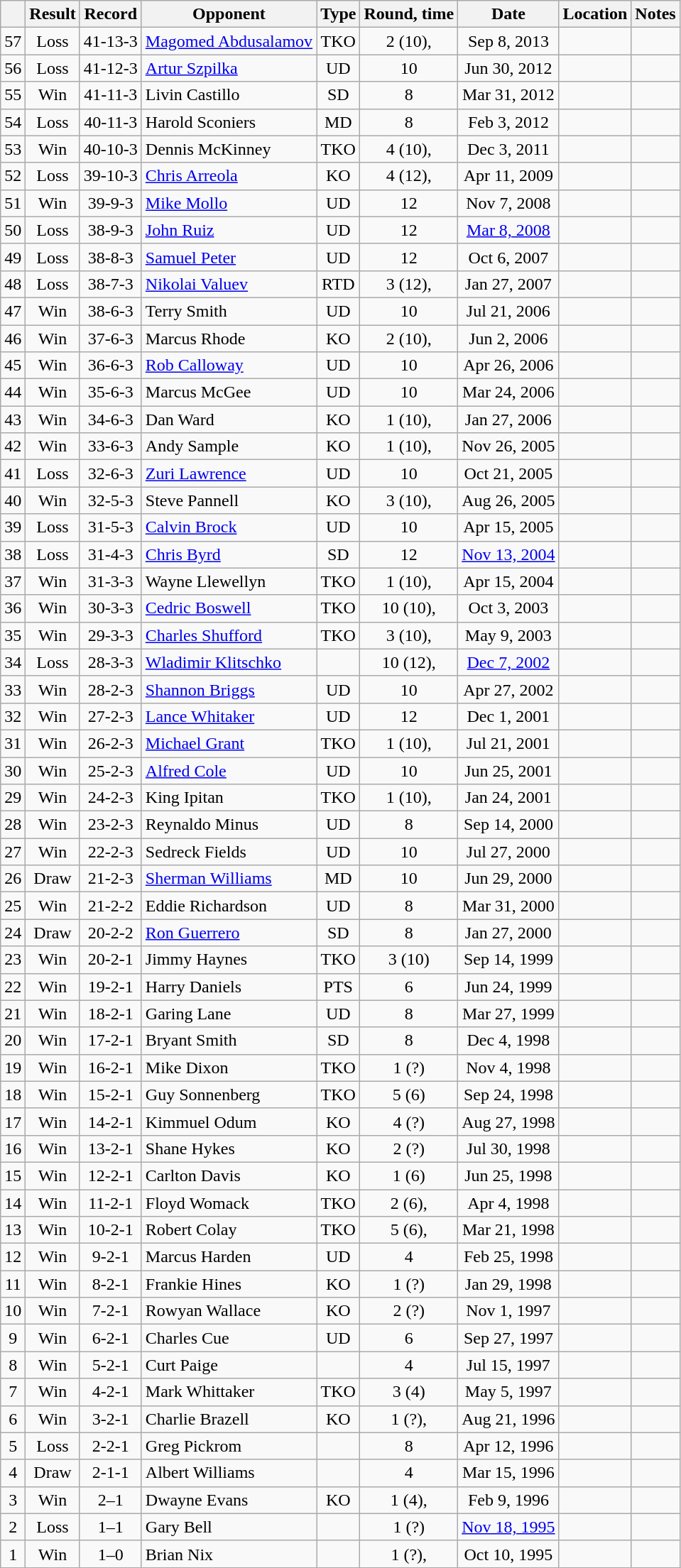<table class="wikitable" style="text-align:center">
<tr>
<th></th>
<th>Result</th>
<th>Record</th>
<th>Opponent</th>
<th>Type</th>
<th>Round, time</th>
<th>Date</th>
<th>Location</th>
<th>Notes</th>
</tr>
<tr>
<td>57</td>
<td>Loss</td>
<td>41-13-3</td>
<td style="text-align:left;"><a href='#'>Magomed Abdusalamov</a></td>
<td>TKO</td>
<td>2 (10), </td>
<td>Sep 8, 2013</td>
<td style="text-align:left;"></td>
<td style="text-align:left;"></td>
</tr>
<tr>
<td>56</td>
<td>Loss</td>
<td>41-12-3</td>
<td style="text-align:left;"><a href='#'>Artur Szpilka</a></td>
<td>UD</td>
<td>10</td>
<td>Jun 30, 2012</td>
<td style="text-align:left;"></td>
<td></td>
</tr>
<tr>
<td>55</td>
<td>Win</td>
<td>41-11-3</td>
<td style="text-align:left;">Livin Castillo</td>
<td>SD</td>
<td>8</td>
<td>Mar 31, 2012</td>
<td style="text-align:left;"></td>
<td></td>
</tr>
<tr>
<td>54</td>
<td>Loss</td>
<td>40-11-3</td>
<td style="text-align:left;">Harold Sconiers</td>
<td>MD</td>
<td>8</td>
<td>Feb 3, 2012</td>
<td style="text-align:left;"></td>
<td></td>
</tr>
<tr>
<td>53</td>
<td>Win</td>
<td>40-10-3</td>
<td style="text-align:left;">Dennis McKinney</td>
<td>TKO</td>
<td>4 (10), </td>
<td>Dec 3, 2011</td>
<td style="text-align:left;"></td>
<td></td>
</tr>
<tr>
<td>52</td>
<td>Loss</td>
<td>39-10-3</td>
<td style="text-align:left;"><a href='#'>Chris Arreola</a></td>
<td>KO</td>
<td>4 (12), </td>
<td>Apr 11, 2009</td>
<td style="text-align:left;"></td>
<td style="text-align:left;"></td>
</tr>
<tr>
<td>51</td>
<td>Win</td>
<td>39-9-3</td>
<td style="text-align:left;"><a href='#'>Mike Mollo</a></td>
<td>UD</td>
<td>12</td>
<td>Nov 7, 2008</td>
<td style="text-align:left;"></td>
<td></td>
</tr>
<tr>
<td>50</td>
<td>Loss</td>
<td>38-9-3</td>
<td style="text-align:left;"><a href='#'>John Ruiz</a></td>
<td>UD</td>
<td>12</td>
<td><a href='#'>Mar 8, 2008</a></td>
<td style="text-align:left;"></td>
<td></td>
</tr>
<tr>
<td>49</td>
<td>Loss</td>
<td>38-8-3</td>
<td style="text-align:left;"><a href='#'>Samuel Peter</a></td>
<td>UD</td>
<td>12</td>
<td>Oct 6, 2007</td>
<td style="text-align:left;"></td>
<td style="text-align:left;"></td>
</tr>
<tr>
<td>48</td>
<td>Loss</td>
<td>38-7-3</td>
<td style="text-align:left;"><a href='#'>Nikolai Valuev</a></td>
<td>RTD</td>
<td>3 (12), </td>
<td>Jan 27, 2007</td>
<td style="text-align:left;"></td>
<td style="text-align:left;"></td>
</tr>
<tr>
<td>47</td>
<td>Win</td>
<td>38-6-3</td>
<td style="text-align:left;">Terry Smith</td>
<td>UD</td>
<td>10</td>
<td>Jul 21, 2006</td>
<td style="text-align:left;"></td>
<td style="text-align:left;"></td>
</tr>
<tr>
<td>46</td>
<td>Win</td>
<td>37-6-3</td>
<td style="text-align:left;">Marcus Rhode</td>
<td>KO</td>
<td>2 (10), </td>
<td>Jun 2, 2006</td>
<td style="text-align:left;"></td>
<td></td>
</tr>
<tr>
<td>45</td>
<td>Win</td>
<td>36-6-3</td>
<td style="text-align:left;"><a href='#'>Rob Calloway</a></td>
<td>UD</td>
<td>10</td>
<td>Apr 26, 2006</td>
<td style="text-align:left;"></td>
<td></td>
</tr>
<tr>
<td>44</td>
<td>Win</td>
<td>35-6-3</td>
<td style="text-align:left;">Marcus McGee</td>
<td>UD</td>
<td>10</td>
<td>Mar 24, 2006</td>
<td style="text-align:left;"></td>
<td></td>
</tr>
<tr>
<td>43</td>
<td>Win</td>
<td>34-6-3</td>
<td style="text-align:left;">Dan Ward</td>
<td>KO</td>
<td>1 (10), </td>
<td>Jan 27, 2006</td>
<td style="text-align:left;"></td>
<td></td>
</tr>
<tr>
<td>42</td>
<td>Win</td>
<td>33-6-3</td>
<td style="text-align:left;">Andy Sample</td>
<td>KO</td>
<td>1 (10), </td>
<td>Nov 26, 2005</td>
<td style="text-align:left;"></td>
<td></td>
</tr>
<tr>
<td>41</td>
<td>Loss</td>
<td>32-6-3</td>
<td style="text-align:left;"><a href='#'>Zuri Lawrence</a></td>
<td>UD</td>
<td>10</td>
<td>Oct 21, 2005</td>
<td style="text-align:left;"></td>
<td></td>
</tr>
<tr>
<td>40</td>
<td>Win</td>
<td>32-5-3</td>
<td style="text-align:left;">Steve Pannell</td>
<td>KO</td>
<td>3 (10), </td>
<td>Aug 26, 2005</td>
<td style="text-align:left;"></td>
<td></td>
</tr>
<tr>
<td>39</td>
<td>Loss</td>
<td>31-5-3</td>
<td style="text-align:left;"><a href='#'>Calvin Brock</a></td>
<td>UD</td>
<td>10</td>
<td>Apr 15, 2005</td>
<td style="text-align:left;"></td>
<td></td>
</tr>
<tr>
<td>38</td>
<td>Loss</td>
<td>31-4-3</td>
<td style="text-align:left;"><a href='#'>Chris Byrd</a></td>
<td>SD</td>
<td>12</td>
<td><a href='#'>Nov 13, 2004</a></td>
<td style="text-align:left;"></td>
<td style="text-align:left;"></td>
</tr>
<tr>
<td>37</td>
<td>Win</td>
<td>31-3-3</td>
<td style="text-align:left;">Wayne Llewellyn</td>
<td>TKO</td>
<td>1 (10), </td>
<td>Apr 15, 2004</td>
<td style="text-align:left;"></td>
<td></td>
</tr>
<tr>
<td>36</td>
<td>Win</td>
<td>30-3-3</td>
<td style="text-align:left;"><a href='#'>Cedric Boswell</a></td>
<td>TKO</td>
<td>10 (10), </td>
<td>Oct 3, 2003</td>
<td style="text-align:left;"></td>
<td></td>
</tr>
<tr>
<td>35</td>
<td>Win</td>
<td>29-3-3</td>
<td style="text-align:left;"><a href='#'>Charles Shufford</a></td>
<td>TKO</td>
<td>3 (10), </td>
<td>May 9, 2003</td>
<td style="text-align:left;"></td>
<td></td>
</tr>
<tr>
<td>34</td>
<td>Loss</td>
<td>28-3-3</td>
<td style="text-align:left;"><a href='#'>Wladimir Klitschko</a></td>
<td></td>
<td>10 (12), </td>
<td><a href='#'>Dec 7, 2002</a></td>
<td style="text-align:left;"></td>
<td style="text-align:left;"></td>
</tr>
<tr>
<td>33</td>
<td>Win</td>
<td>28-2-3</td>
<td style="text-align:left;"><a href='#'>Shannon Briggs</a></td>
<td>UD</td>
<td>10</td>
<td>Apr 27, 2002</td>
<td style="text-align:left;"></td>
<td></td>
</tr>
<tr>
<td>32</td>
<td>Win</td>
<td>27-2-3</td>
<td style="text-align:left;"><a href='#'>Lance Whitaker</a></td>
<td>UD</td>
<td>12</td>
<td>Dec 1, 2001</td>
<td style="text-align:left;"></td>
<td style="text-align:left;"></td>
</tr>
<tr>
<td>31</td>
<td>Win</td>
<td>26-2-3</td>
<td style="text-align:left;"><a href='#'>Michael Grant</a></td>
<td>TKO</td>
<td>1 (10), </td>
<td>Jul 21, 2001</td>
<td style="text-align:left;"></td>
<td></td>
</tr>
<tr>
<td>30</td>
<td>Win</td>
<td>25-2-3</td>
<td style="text-align:left;"><a href='#'>Alfred Cole</a></td>
<td>UD</td>
<td>10</td>
<td>Jun 25, 2001</td>
<td style="text-align:left;"></td>
<td></td>
</tr>
<tr>
<td>29</td>
<td>Win</td>
<td>24-2-3</td>
<td style="text-align:left;">King Ipitan</td>
<td>TKO</td>
<td>1 (10), </td>
<td>Jan 24, 2001</td>
<td style="text-align:left;"></td>
<td></td>
</tr>
<tr>
<td>28</td>
<td>Win</td>
<td>23-2-3</td>
<td style="text-align:left;">Reynaldo Minus</td>
<td>UD</td>
<td>8</td>
<td>Sep 14, 2000</td>
<td style="text-align:left;"></td>
<td></td>
</tr>
<tr>
<td>27</td>
<td>Win</td>
<td>22-2-3</td>
<td style="text-align:left;">Sedreck Fields</td>
<td>UD</td>
<td>10</td>
<td>Jul 27, 2000</td>
<td style="text-align:left;"></td>
<td></td>
</tr>
<tr>
<td>26</td>
<td>Draw</td>
<td>21-2-3</td>
<td style="text-align:left;"><a href='#'>Sherman Williams</a></td>
<td>MD</td>
<td>10</td>
<td>Jun 29, 2000</td>
<td style="text-align:left;"></td>
<td></td>
</tr>
<tr>
<td>25</td>
<td>Win</td>
<td>21-2-2</td>
<td style="text-align:left;">Eddie Richardson</td>
<td>UD</td>
<td>8</td>
<td>Mar 31, 2000</td>
<td style="text-align:left;"></td>
<td></td>
</tr>
<tr>
<td>24</td>
<td>Draw</td>
<td>20-2-2</td>
<td style="text-align:left;"><a href='#'>Ron Guerrero</a></td>
<td>SD</td>
<td>8</td>
<td>Jan 27, 2000</td>
<td style="text-align:left;"></td>
<td></td>
</tr>
<tr>
<td>23</td>
<td>Win</td>
<td>20-2-1</td>
<td style="text-align:left;">Jimmy Haynes</td>
<td>TKO</td>
<td>3 (10)</td>
<td>Sep 14, 1999</td>
<td style="text-align:left;"></td>
<td></td>
</tr>
<tr>
<td>22</td>
<td>Win</td>
<td>19-2-1</td>
<td style="text-align:left;">Harry Daniels</td>
<td>PTS</td>
<td>6</td>
<td>Jun 24, 1999</td>
<td style="text-align:left;"></td>
<td></td>
</tr>
<tr>
<td>21</td>
<td>Win</td>
<td>18-2-1</td>
<td style="text-align:left;">Garing Lane</td>
<td>UD</td>
<td>8</td>
<td>Mar 27, 1999</td>
<td style="text-align:left;"></td>
<td></td>
</tr>
<tr>
<td>20</td>
<td>Win</td>
<td>17-2-1</td>
<td style="text-align:left;">Bryant Smith</td>
<td>SD</td>
<td>8</td>
<td>Dec 4, 1998</td>
<td style="text-align:left;"></td>
<td></td>
</tr>
<tr>
<td>19</td>
<td>Win</td>
<td>16-2-1</td>
<td style="text-align:left;">Mike Dixon</td>
<td>TKO</td>
<td>1 (?)</td>
<td>Nov 4, 1998</td>
<td style="text-align:left;"></td>
<td></td>
</tr>
<tr>
<td>18</td>
<td>Win</td>
<td>15-2-1</td>
<td style="text-align:left;">Guy Sonnenberg</td>
<td>TKO</td>
<td>5 (6)</td>
<td>Sep 24, 1998</td>
<td style="text-align:left;"></td>
<td></td>
</tr>
<tr>
<td>17</td>
<td>Win</td>
<td>14-2-1</td>
<td style="text-align:left;">Kimmuel Odum</td>
<td>KO</td>
<td>4 (?)</td>
<td>Aug 27, 1998</td>
<td style="text-align:left;"></td>
<td></td>
</tr>
<tr>
<td>16</td>
<td>Win</td>
<td>13-2-1</td>
<td style="text-align:left;">Shane Hykes</td>
<td>KO</td>
<td>2 (?)</td>
<td>Jul 30, 1998</td>
<td style="text-align:left;"></td>
<td></td>
</tr>
<tr>
<td>15</td>
<td>Win</td>
<td>12-2-1</td>
<td style="text-align:left;">Carlton Davis</td>
<td>KO</td>
<td>1 (6)</td>
<td>Jun 25, 1998</td>
<td style="text-align:left;"></td>
<td></td>
</tr>
<tr>
<td>14</td>
<td>Win</td>
<td>11-2-1</td>
<td style="text-align:left;">Floyd Womack</td>
<td>TKO</td>
<td>2 (6), </td>
<td>Apr 4, 1998</td>
<td style="text-align:left;"></td>
<td></td>
</tr>
<tr>
<td>13</td>
<td>Win</td>
<td>10-2-1</td>
<td style="text-align:left;">Robert Colay</td>
<td>TKO</td>
<td>5 (6), </td>
<td>Mar 21, 1998</td>
<td style="text-align:left;"></td>
<td></td>
</tr>
<tr>
<td>12</td>
<td>Win</td>
<td>9-2-1</td>
<td style="text-align:left;">Marcus Harden</td>
<td>UD</td>
<td>4</td>
<td>Feb 25, 1998</td>
<td style="text-align:left;"></td>
<td></td>
</tr>
<tr>
<td>11</td>
<td>Win</td>
<td>8-2-1</td>
<td style="text-align:left;">Frankie Hines</td>
<td>KO</td>
<td>1 (?)</td>
<td>Jan 29, 1998</td>
<td style="text-align:left;"></td>
<td></td>
</tr>
<tr>
<td>10</td>
<td>Win</td>
<td>7-2-1</td>
<td style="text-align:left;">Rowyan Wallace</td>
<td>KO</td>
<td>2 (?)</td>
<td>Nov 1, 1997</td>
<td style="text-align:left;"></td>
<td></td>
</tr>
<tr>
<td>9</td>
<td>Win</td>
<td>6-2-1</td>
<td style="text-align:left;">Charles Cue</td>
<td>UD</td>
<td>6</td>
<td>Sep 27, 1997</td>
<td style="text-align:left;"></td>
<td></td>
</tr>
<tr>
<td>8</td>
<td>Win</td>
<td>5-2-1</td>
<td style="text-align:left;">Curt Paige</td>
<td></td>
<td>4</td>
<td>Jul 15, 1997</td>
<td style="text-align:left;"></td>
<td></td>
</tr>
<tr>
<td>7</td>
<td>Win</td>
<td>4-2-1</td>
<td style="text-align:left;">Mark Whittaker</td>
<td>TKO</td>
<td>3 (4)</td>
<td>May 5, 1997</td>
<td style="text-align:left;"></td>
<td></td>
</tr>
<tr>
<td>6</td>
<td>Win</td>
<td>3-2-1</td>
<td style="text-align:left;">Charlie Brazell</td>
<td>KO</td>
<td>1 (?), </td>
<td>Aug 21, 1996</td>
<td style="text-align:left;"></td>
<td></td>
</tr>
<tr>
<td>5</td>
<td>Loss</td>
<td>2-2-1</td>
<td style="text-align:left;">Greg Pickrom</td>
<td></td>
<td>8</td>
<td>Apr 12, 1996</td>
<td style="text-align:left;"></td>
<td></td>
</tr>
<tr>
<td>4</td>
<td>Draw</td>
<td>2-1-1</td>
<td style="text-align:left;">Albert Williams</td>
<td></td>
<td>4</td>
<td>Mar 15, 1996</td>
<td style="text-align:left;"></td>
<td></td>
</tr>
<tr>
<td>3</td>
<td>Win</td>
<td>2–1</td>
<td style="text-align:left;">Dwayne Evans</td>
<td>KO</td>
<td>1 (4), </td>
<td>Feb 9, 1996</td>
<td style="text-align:left;"></td>
<td></td>
</tr>
<tr>
<td>2</td>
<td>Loss</td>
<td>1–1</td>
<td style="text-align:left;">Gary Bell</td>
<td></td>
<td>1 (?)</td>
<td><a href='#'>Nov 18, 1995</a></td>
<td style="text-align:left;"></td>
<td></td>
</tr>
<tr>
<td>1</td>
<td>Win</td>
<td>1–0</td>
<td style="text-align:left;">Brian Nix</td>
<td></td>
<td>1 (?), </td>
<td>Oct 10, 1995</td>
<td style="text-align:left;"></td>
<td></td>
</tr>
</table>
